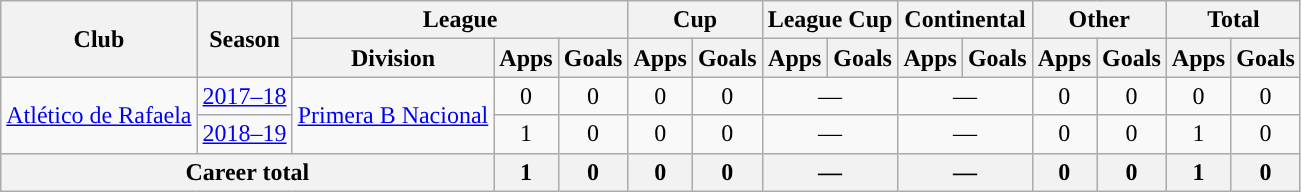<table class="wikitable" style="text-align:center">
<tr>
<th rowspan="2">Club</th>
<th rowspan="2">Season</th>
<th colspan="3">League</th>
<th colspan="2">Cup</th>
<th colspan="2">League Cup</th>
<th colspan="2">Continental</th>
<th colspan="2">Other</th>
<th colspan="2">Total</th>
</tr>
<tr>
<th>Division</th>
<th>Apps</th>
<th>Goals</th>
<th>Apps</th>
<th>Goals</th>
<th>Apps</th>
<th>Goals</th>
<th>Apps</th>
<th>Goals</th>
<th>Apps</th>
<th>Goals</th>
<th>Apps</th>
<th>Goals</th>
</tr>
<tr>
<td rowspan="2"><a href='#'>Atlético de Rafaela</a></td>
<td><a href='#'>2017–18</a></td>
<td rowspan="2"><a href='#'>Primera B Nacional</a></td>
<td>0</td>
<td>0</td>
<td>0</td>
<td>0</td>
<td colspan="2">—</td>
<td colspan="2">—</td>
<td>0</td>
<td>0</td>
<td>0</td>
<td>0</td>
</tr>
<tr>
<td><a href='#'>2018–19</a></td>
<td>1</td>
<td>0</td>
<td>0</td>
<td>0</td>
<td colspan="2">—</td>
<td colspan="2">—</td>
<td>0</td>
<td>0</td>
<td>1</td>
<td>0</td>
</tr>
<tr>
<th colspan="3">Career total</th>
<th>1</th>
<th>0</th>
<th>0</th>
<th>0</th>
<th colspan="2">—</th>
<th colspan="2">—</th>
<th>0</th>
<th>0</th>
<th>1</th>
<th>0</th>
</tr>
</table>
